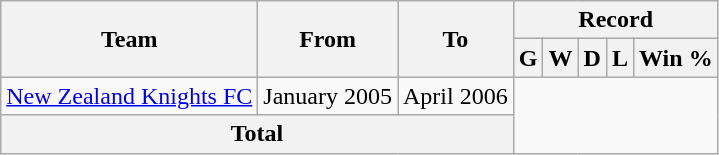<table class="wikitable" style="text-align: center">
<tr>
<th rowspan=2>Team</th>
<th rowspan=2>From</th>
<th rowspan=2>To</th>
<th colspan=5>Record</th>
</tr>
<tr>
<th>G</th>
<th>W</th>
<th>D</th>
<th>L</th>
<th>Win %</th>
</tr>
<tr>
<td align=left><a href='#'>New Zealand Knights FC</a></td>
<td align=left>January 2005</td>
<td align=left>April 2006<br></td>
</tr>
<tr>
<th colspan=3>Total<br></th>
</tr>
</table>
